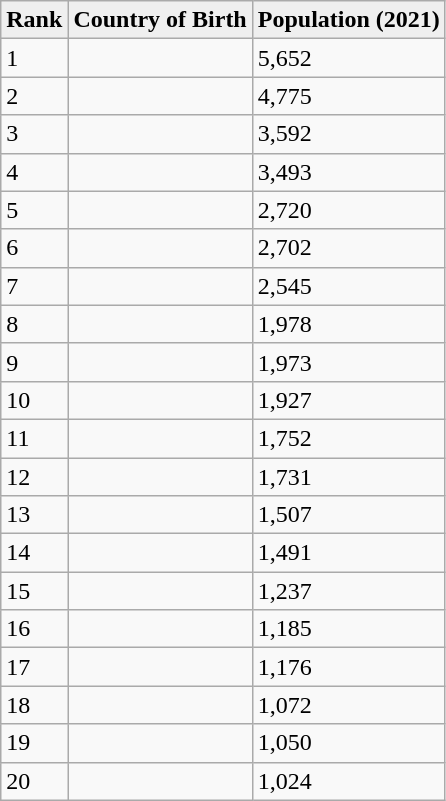<table class="wikitable">
<tr>
<th style="background:#efefef;">Rank</th>
<th style="background:#efefef;">Country of Birth</th>
<th style="background:#efefef;">Population (2021)</th>
</tr>
<tr>
<td>1</td>
<td></td>
<td>5,652</td>
</tr>
<tr>
<td>2</td>
<td></td>
<td>4,775</td>
</tr>
<tr>
<td>3</td>
<td></td>
<td>3,592</td>
</tr>
<tr>
<td>4</td>
<td></td>
<td>3,493</td>
</tr>
<tr>
<td>5</td>
<td></td>
<td>2,720</td>
</tr>
<tr>
<td>6</td>
<td></td>
<td>2,702</td>
</tr>
<tr>
<td>7</td>
<td></td>
<td>2,545</td>
</tr>
<tr>
<td>8</td>
<td></td>
<td>1,978</td>
</tr>
<tr>
<td>9</td>
<td></td>
<td>1,973</td>
</tr>
<tr>
<td>10</td>
<td></td>
<td>1,927</td>
</tr>
<tr>
<td>11</td>
<td></td>
<td>1,752</td>
</tr>
<tr>
<td>12</td>
<td></td>
<td>1,731</td>
</tr>
<tr>
<td>13</td>
<td></td>
<td>1,507</td>
</tr>
<tr>
<td>14</td>
<td></td>
<td>1,491</td>
</tr>
<tr>
<td>15</td>
<td></td>
<td>1,237</td>
</tr>
<tr>
<td>16</td>
<td></td>
<td>1,185</td>
</tr>
<tr>
<td>17</td>
<td></td>
<td>1,176</td>
</tr>
<tr>
<td>18</td>
<td></td>
<td>1,072</td>
</tr>
<tr>
<td>19</td>
<td></td>
<td>1,050</td>
</tr>
<tr>
<td>20</td>
<td></td>
<td>1,024</td>
</tr>
</table>
